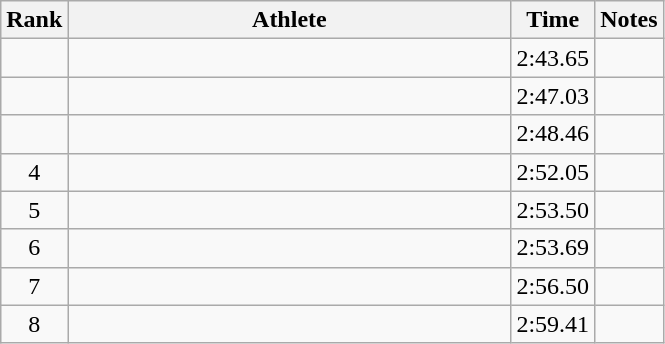<table class="wikitable" style="text-align:center">
<tr>
<th>Rank</th>
<th Style="width:18em">Athlete</th>
<th>Time</th>
<th>Notes</th>
</tr>
<tr>
<td></td>
<td style="text-align:left"></td>
<td>2:43.65</td>
<td></td>
</tr>
<tr>
<td></td>
<td style="text-align:left"></td>
<td>2:47.03</td>
<td></td>
</tr>
<tr>
<td></td>
<td style="text-align:left"></td>
<td>2:48.46</td>
<td></td>
</tr>
<tr>
<td>4</td>
<td style="text-align:left"></td>
<td>2:52.05</td>
<td></td>
</tr>
<tr>
<td>5</td>
<td style="text-align:left"></td>
<td>2:53.50</td>
<td></td>
</tr>
<tr>
<td>6</td>
<td style="text-align:left"></td>
<td>2:53.69</td>
<td></td>
</tr>
<tr>
<td>7</td>
<td style="text-align:left"></td>
<td>2:56.50</td>
<td></td>
</tr>
<tr>
<td>8</td>
<td style="text-align:left"></td>
<td>2:59.41</td>
<td></td>
</tr>
</table>
